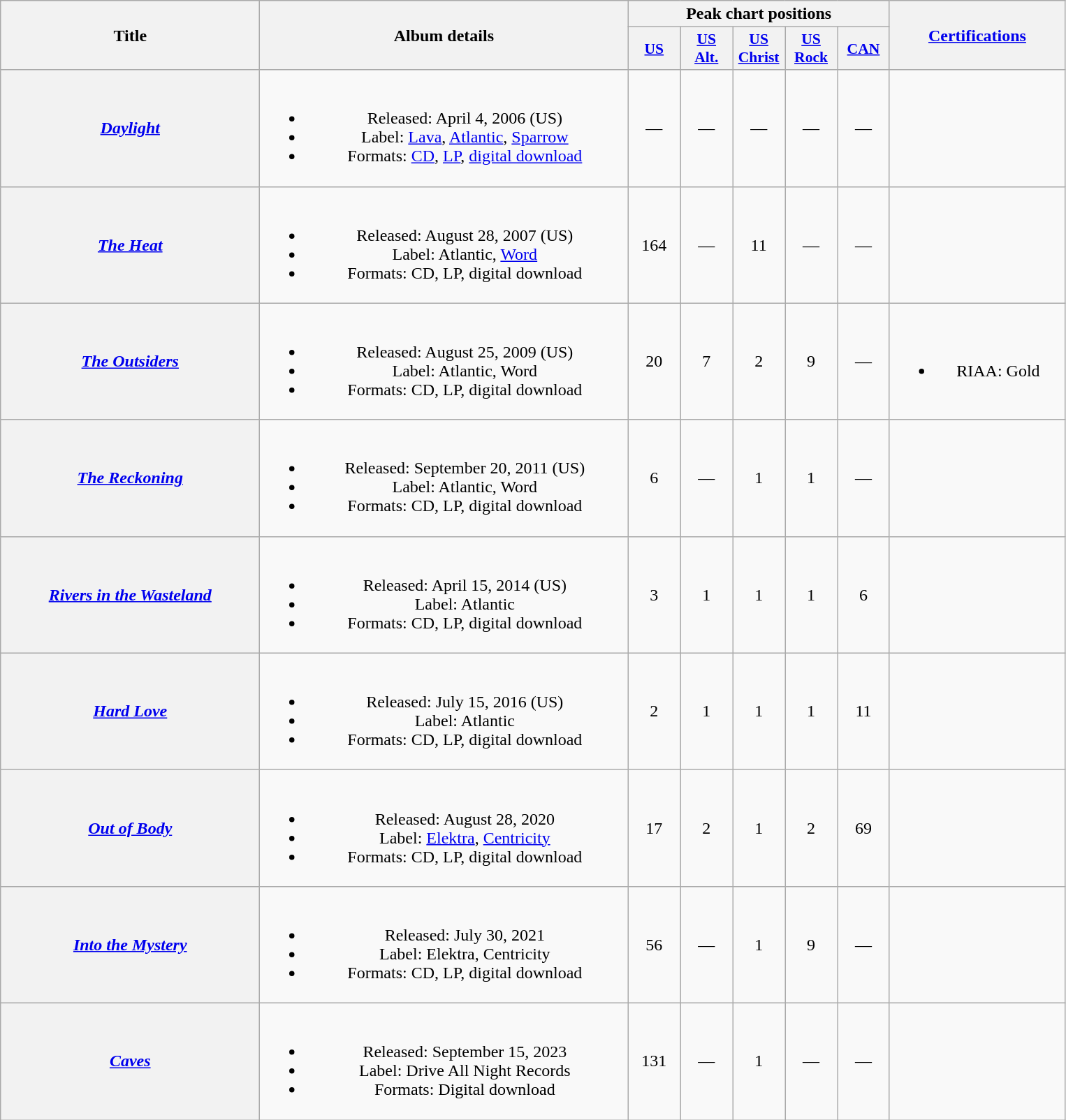<table class="wikitable plainrowheaders" style="text-align:center;">
<tr>
<th scope="col" rowspan="2" style="width:15em;">Title</th>
<th scope="col" rowspan="2" style="width:21.5em;">Album details</th>
<th scope="col" colspan="5">Peak chart positions</th>
<th scope="col" rowspan="2" style="width:10em;"><a href='#'>Certifications</a></th>
</tr>
<tr>
<th scope="col" style="width:3em;font-size:90%;"><a href='#'>US</a><br></th>
<th scope="col" style="width:3em;font-size:90%;"><a href='#'>US<br>Alt.</a><br></th>
<th scope="col" style="width:3em;font-size:90%;"><a href='#'>US<br>Christ</a><br></th>
<th scope="col" style="width:3em;font-size:90%;"><a href='#'>US<br>Rock</a><br></th>
<th scope="col" style="width:3em;font-size:90%;"><a href='#'>CAN</a><br></th>
</tr>
<tr>
<th scope="row"><em><a href='#'>Daylight</a></em></th>
<td><br><ul><li>Released: April 4, 2006 <span>(US)</span></li><li>Label: <a href='#'>Lava</a>, <a href='#'>Atlantic</a>, <a href='#'>Sparrow</a></li><li>Formats: <a href='#'>CD</a>, <a href='#'>LP</a>, <a href='#'>digital download</a></li></ul></td>
<td>—</td>
<td>—</td>
<td>—</td>
<td>—</td>
<td>—</td>
<td></td>
</tr>
<tr>
<th scope="row"><em><a href='#'>The Heat</a></em></th>
<td><br><ul><li>Released: August 28, 2007 <span>(US)</span></li><li>Label: Atlantic, <a href='#'>Word</a></li><li>Formats: CD, LP, digital download</li></ul></td>
<td>164</td>
<td>—</td>
<td>11</td>
<td>—</td>
<td>—</td>
<td></td>
</tr>
<tr>
<th scope="row"><em><a href='#'>The Outsiders</a></em></th>
<td><br><ul><li>Released: August 25, 2009 <span>(US)</span></li><li>Label: Atlantic, Word</li><li>Formats: CD, LP, digital download</li></ul></td>
<td>20</td>
<td>7</td>
<td>2</td>
<td>9</td>
<td>—</td>
<td><br><ul><li>RIAA: Gold</li></ul></td>
</tr>
<tr>
<th scope="row"><em><a href='#'>The Reckoning</a></em></th>
<td><br><ul><li>Released: September 20, 2011 <span>(US)</span></li><li>Label: Atlantic, Word</li><li>Formats: CD, LP, digital download</li></ul></td>
<td>6</td>
<td>—</td>
<td>1</td>
<td>1</td>
<td>—</td>
<td></td>
</tr>
<tr>
<th scope="row"><em><a href='#'>Rivers in the Wasteland</a></em></th>
<td><br><ul><li>Released: April 15, 2014 <span>(US)</span></li><li>Label: Atlantic</li><li>Formats: CD, LP, digital download</li></ul></td>
<td>3</td>
<td>1</td>
<td>1</td>
<td>1</td>
<td>6</td>
<td></td>
</tr>
<tr>
<th scope="row"><em><a href='#'>Hard Love</a></em></th>
<td><br><ul><li>Released: July 15, 2016 <span>(US)</span></li><li>Label: Atlantic</li><li>Formats: CD, LP, digital download</li></ul></td>
<td>2</td>
<td>1</td>
<td>1</td>
<td>1</td>
<td>11</td>
<td></td>
</tr>
<tr>
<th scope="row"><em><a href='#'>Out of Body</a></em></th>
<td><br><ul><li>Released: August 28, 2020</li><li>Label: <a href='#'>Elektra</a>, <a href='#'>Centricity</a></li><li>Formats: CD, LP, digital download</li></ul></td>
<td>17</td>
<td>2</td>
<td>1</td>
<td>2</td>
<td>69</td>
<td></td>
</tr>
<tr>
<th scope="row"><em><a href='#'>Into the Mystery</a></em></th>
<td><br><ul><li>Released: July 30, 2021</li><li>Label: Elektra, Centricity</li><li>Formats: CD, LP, digital download</li></ul></td>
<td>56</td>
<td>—</td>
<td>1</td>
<td>9</td>
<td>—</td>
<td></td>
</tr>
<tr>
<th scope="row"><em><a href='#'>Caves</a></em></th>
<td><br><ul><li>Released: September 15, 2023</li><li>Label: Drive All Night Records</li><li>Formats: Digital download</li></ul></td>
<td>131</td>
<td>—</td>
<td>1</td>
<td>—</td>
<td>—</td>
<td></td>
</tr>
</table>
